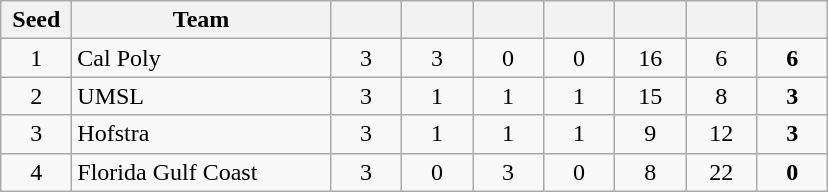<table class="wikitable" style="text-align:center;">
<tr>
<th width=40>Seed</th>
<th width=165>Team</th>
<th width=40></th>
<th width=40></th>
<th width=40></th>
<th width=40></th>
<th width=40></th>
<th width=40></th>
<th width=40></th>
</tr>
<tr>
<td>1</td>
<td style="text-align:left;">Cal Poly</td>
<td>3</td>
<td>3</td>
<td>0</td>
<td>0</td>
<td>16</td>
<td>6</td>
<td><strong>6</strong></td>
</tr>
<tr>
<td>2</td>
<td style="text-align:left;">UMSL</td>
<td>3</td>
<td>1</td>
<td>1</td>
<td>1</td>
<td>15</td>
<td>8</td>
<td><strong>3</strong></td>
</tr>
<tr>
<td>3</td>
<td style="text-align:left;">Hofstra</td>
<td>3</td>
<td>1</td>
<td>1</td>
<td>1</td>
<td>9</td>
<td>12</td>
<td><strong>3</strong></td>
</tr>
<tr>
<td>4</td>
<td style="text-align:left;">Florida Gulf Coast</td>
<td>3</td>
<td>0</td>
<td>3</td>
<td>0</td>
<td>8</td>
<td>22</td>
<td><strong>0</strong></td>
</tr>
</table>
